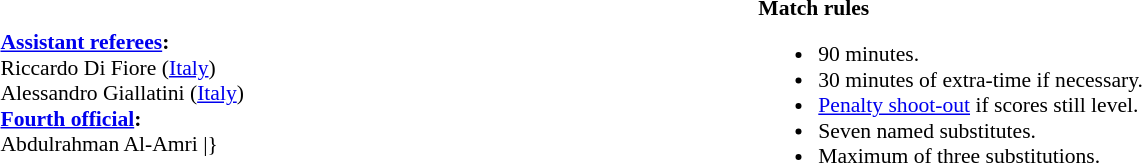<table width=100% style="font-size:90%">
<tr>
<td><br><strong><a href='#'>Assistant referees</a>:</strong>
<br>Riccardo Di Fiore (<a href='#'>Italy</a>)<br>Alessandro Giallatini (<a href='#'>Italy</a>)
<br><strong><a href='#'>Fourth official</a>:</strong>
<br>Abdulrahman Al-Amri
<includeonly>|}</includeonly></td>
<td style="width:60%;vertical-align:top"><br><strong>Match rules</strong><ul><li>90 minutes.</li><li>30 minutes of extra-time if necessary.</li><li><a href='#'>Penalty shoot-out</a> if scores still level.</li><li>Seven named substitutes.</li><li>Maximum of three substitutions.</li></ul></td>
</tr>
</table>
